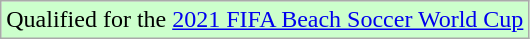<table class="wikitable">
<tr bgcolor="#ccffcc">
<td>Qualified for the <a href='#'>2021 FIFA Beach Soccer World Cup</a></td>
</tr>
</table>
